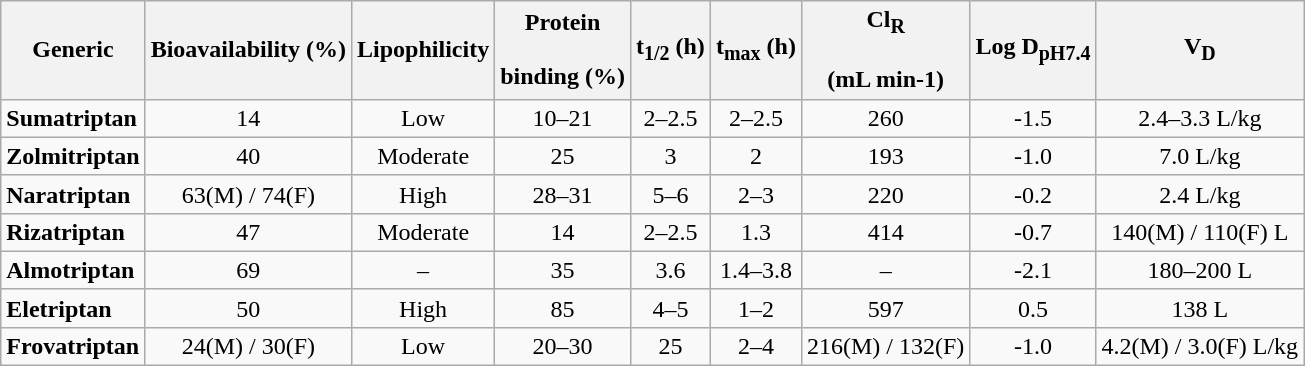<table class="wikitable" border="1">
<tr>
<th>Generic</th>
<th>Bioavailability (%)</th>
<th>Lipophilicity</th>
<th>Protein<br><br>binding (%)</th>
<th>t<sub>1/2</sub> (h)</th>
<th>t<sub>max</sub> (h)</th>
<th>Cl<sub>R</sub> <br><br>(mL min-1)</th>
<th>Log D<sub>pH7.4</sub></th>
<th>V<sub>D</sub></th>
</tr>
<tr>
<td><strong>Sumatriptan</strong></td>
<td align="center">14</td>
<td align="center">Low</td>
<td align="center">10–21</td>
<td align="center">2–2.5</td>
<td align="center">2–2.5</td>
<td align="center">260</td>
<td align="center">-1.5</td>
<td align="center">2.4–3.3 L/kg</td>
</tr>
<tr>
<td><strong>Zolmitriptan</strong></td>
<td align="center">40</td>
<td align="center">Moderate</td>
<td align="center">25</td>
<td align="center">3</td>
<td align="center">2</td>
<td align="center">193</td>
<td align="center">-1.0</td>
<td align="center">7.0 L/kg</td>
</tr>
<tr>
<td><strong>Naratriptan</strong></td>
<td align="center">63(M) / 74(F)</td>
<td align="center">High</td>
<td align="center">28–31</td>
<td align="center">5–6</td>
<td align="center">2–3</td>
<td align="center">220</td>
<td align="center">-0.2</td>
<td align="center">2.4 L/kg</td>
</tr>
<tr>
<td><strong>Rizatriptan</strong></td>
<td align="center">47</td>
<td align="center">Moderate</td>
<td align="center">14</td>
<td align="center">2–2.5</td>
<td align="center">1.3</td>
<td align="center">414</td>
<td align="center">-0.7</td>
<td align="center">140(M) / 110(F) L</td>
</tr>
<tr>
<td><strong>Almotriptan</strong></td>
<td align="center">69</td>
<td align="center">–</td>
<td align="center">35</td>
<td align="center">3.6</td>
<td align="center">1.4–3.8</td>
<td align="center">–</td>
<td align="center">-2.1</td>
<td align="center">180–200 L</td>
</tr>
<tr>
<td><strong>Eletriptan</strong></td>
<td align="center">50</td>
<td align="center">High</td>
<td align="center">85</td>
<td align="center">4–5</td>
<td align="center">1–2</td>
<td align="center">597</td>
<td align="center">0.5</td>
<td align="center">138 L</td>
</tr>
<tr>
<td><strong>Frovatriptan</strong></td>
<td align="center">24(M) / 30(F)</td>
<td align="center">Low</td>
<td align="center">20–30</td>
<td align="center">25</td>
<td align="center">2–4</td>
<td align="center">216(M) / 132(F)</td>
<td align="center">-1.0</td>
<td>4.2(M) / 3.0(F) L/kg</td>
</tr>
</table>
